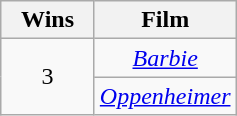<table class="wikitable" rowspan="2" style="text-align:center" background: #f6e39c;>
<tr>
<th scope="col" style="width:55px;">Wins</th>
<th scope="col" style="text-align:center;">Film</th>
</tr>
<tr>
<td rowspan="2" style="text-align:center">3</td>
<td><em><a href='#'>Barbie</a></em></td>
</tr>
<tr>
<td><em><a href='#'>Oppenheimer</a></em></td>
</tr>
</table>
